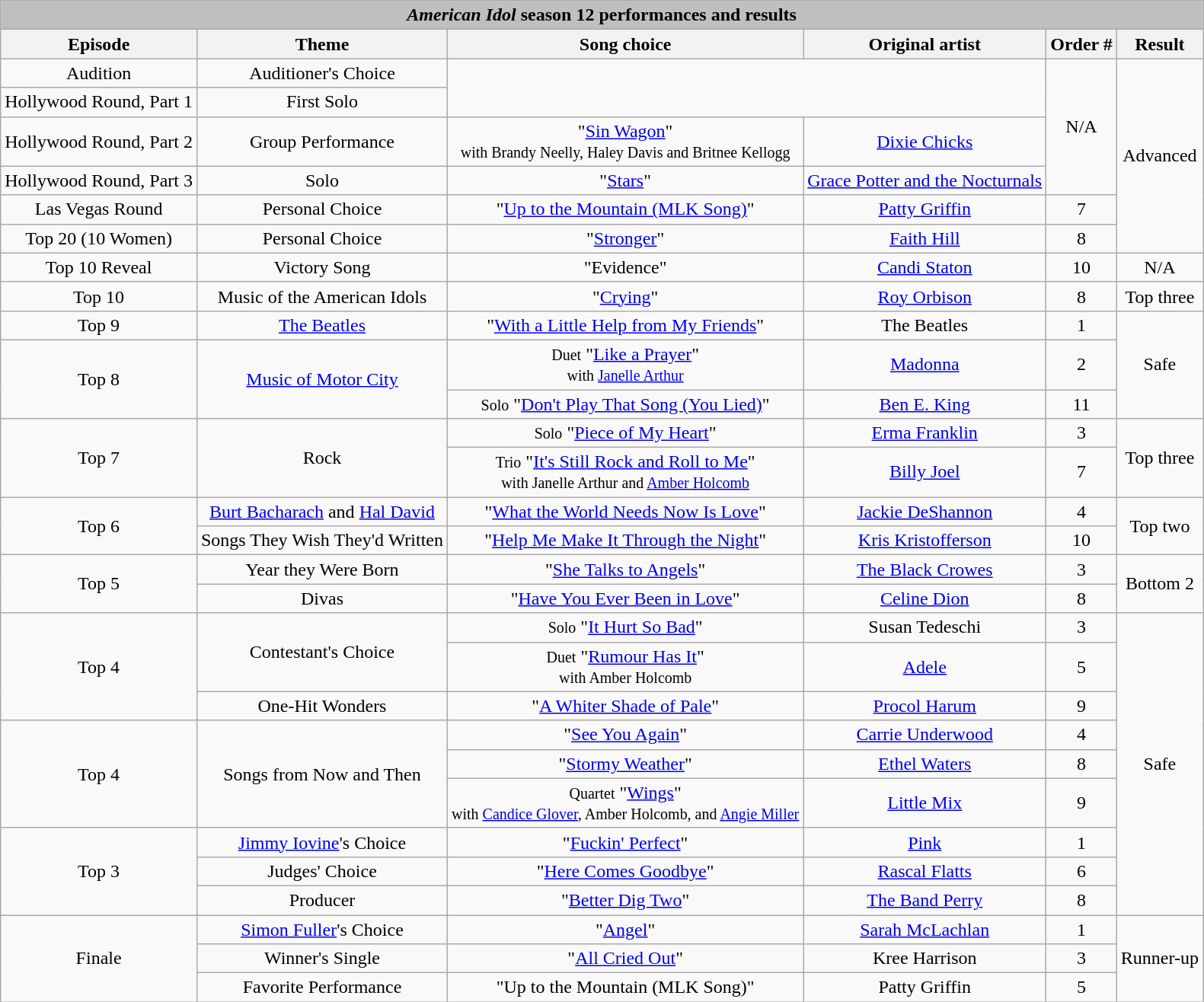<table class="wikitable" style="text-align: center;">
<tr>
<th colspan="6" style="background:#BFBFBF;"><em>American Idol</em> season 12 performances and results</th>
</tr>
<tr>
<th>Episode</th>
<th>Theme</th>
<th>Song choice</th>
<th>Original artist</th>
<th>Order #</th>
<th>Result</th>
</tr>
<tr>
<td>Audition</td>
<td>Auditioner's Choice</td>
<td colspan=2 rowspan=2></td>
<td rowspan=4>N/A</td>
<td rowspan=6>Advanced</td>
</tr>
<tr>
<td>Hollywood Round, Part 1</td>
<td>First Solo</td>
</tr>
<tr>
<td>Hollywood Round, Part 2</td>
<td>Group Performance</td>
<td>"<a href='#'>Sin Wagon</a>"<br> <small>with Brandy Neelly, Haley Davis and Britnee Kellogg</small></td>
<td><a href='#'>Dixie Chicks</a></td>
</tr>
<tr>
<td>Hollywood Round, Part 3</td>
<td>Solo</td>
<td>"<a href='#'>Stars</a>"</td>
<td><a href='#'>Grace Potter and the Nocturnals</a></td>
</tr>
<tr>
<td>Las Vegas Round</td>
<td>Personal Choice</td>
<td>"<a href='#'>Up to the Mountain (MLK Song)</a>" </td>
<td><a href='#'>Patty Griffin</a></td>
<td>7</td>
</tr>
<tr>
<td>Top 20 (10 Women)</td>
<td>Personal Choice</td>
<td>"<a href='#'>Stronger</a>"</td>
<td><a href='#'>Faith Hill</a></td>
<td>8</td>
</tr>
<tr>
<td>Top 10 Reveal</td>
<td>Victory Song</td>
<td>"Evidence"</td>
<td><a href='#'>Candi Staton</a></td>
<td>10</td>
<td>N/A</td>
</tr>
<tr>
<td>Top 10</td>
<td>Music of the American Idols</td>
<td>"<a href='#'>Crying</a>"</td>
<td><a href='#'>Roy Orbison</a></td>
<td>8</td>
<td>Top three</td>
</tr>
<tr>
<td>Top 9</td>
<td><a href='#'>The Beatles</a></td>
<td>"<a href='#'>With a Little Help from My Friends</a>"</td>
<td>The Beatles</td>
<td>1</td>
<td rowspan=3>Safe</td>
</tr>
<tr>
<td rowspan=2>Top 8</td>
<td rowspan=2><a href='#'>Music of Motor City</a></td>
<td><small>Duet</small> "<a href='#'>Like a Prayer</a>"<br> <small>with <a href='#'>Janelle Arthur</a></small></td>
<td><a href='#'>Madonna</a></td>
<td>2</td>
</tr>
<tr>
<td><small>Solo</small> "<a href='#'>Don't Play That Song (You Lied)</a>"</td>
<td><a href='#'>Ben E. King</a></td>
<td>11</td>
</tr>
<tr>
<td rowspan=2>Top 7</td>
<td rowspan=2>Rock</td>
<td><small>Solo</small> "<a href='#'>Piece of My Heart</a>"</td>
<td><a href='#'>Erma Franklin</a></td>
<td>3</td>
<td rowspan=2>Top three</td>
</tr>
<tr>
<td><small>Trio</small> "<a href='#'>It's Still Rock and Roll to Me</a>"<br> <small>with Janelle Arthur and <a href='#'>Amber Holcomb</a></small></td>
<td><a href='#'>Billy Joel</a></td>
<td>7</td>
</tr>
<tr>
<td rowspan=2>Top 6</td>
<td><a href='#'>Burt Bacharach</a> and <a href='#'>Hal David</a></td>
<td>"<a href='#'>What the World Needs Now Is Love</a>"</td>
<td><a href='#'>Jackie DeShannon</a></td>
<td>4</td>
<td rowspan=2>Top two</td>
</tr>
<tr>
<td>Songs They Wish They'd Written</td>
<td>"<a href='#'>Help Me Make It Through the Night</a>"</td>
<td><a href='#'>Kris Kristofferson</a></td>
<td>10</td>
</tr>
<tr>
<td rowspan=2>Top 5</td>
<td>Year they Were Born</td>
<td>"<a href='#'>She Talks to Angels</a>"</td>
<td><a href='#'>The Black Crowes</a></td>
<td>3</td>
<td rowspan=2>Bottom 2</td>
</tr>
<tr>
<td>Divas</td>
<td>"<a href='#'>Have You Ever Been in Love</a>"</td>
<td><a href='#'>Celine Dion</a></td>
<td>8</td>
</tr>
<tr>
<td rowspan=3>Top 4</td>
<td rowspan=2>Contestant's Choice</td>
<td><small>Solo</small> "<a href='#'>It Hurt So Bad</a>"</td>
<td>Susan Tedeschi</td>
<td>3</td>
<td rowspan=9>Safe</td>
</tr>
<tr>
<td><small>Duet</small> "<a href='#'>Rumour Has It</a>" <br> <small>with Amber Holcomb</small></td>
<td><a href='#'>Adele</a></td>
<td>5</td>
</tr>
<tr>
<td>One-Hit Wonders</td>
<td>"<a href='#'>A Whiter Shade of Pale</a>"</td>
<td><a href='#'>Procol Harum</a></td>
<td>9</td>
</tr>
<tr>
<td rowspan=3>Top 4</td>
<td rowspan=3>Songs from Now and Then</td>
<td>"<a href='#'>See You Again</a>"</td>
<td><a href='#'>Carrie Underwood</a></td>
<td>4</td>
</tr>
<tr>
<td>"<a href='#'>Stormy Weather</a>"</td>
<td><a href='#'>Ethel Waters</a></td>
<td>8</td>
</tr>
<tr>
<td><small>Quartet</small> "<a href='#'>Wings</a>" <br> <small>with <a href='#'>Candice Glover</a>, Amber Holcomb, and <a href='#'>Angie Miller</a></small></td>
<td><a href='#'>Little Mix</a></td>
<td>9</td>
</tr>
<tr>
<td rowspan=3>Top 3</td>
<td><a href='#'>Jimmy Iovine</a>'s Choice</td>
<td>"<a href='#'>Fuckin' Perfect</a>"</td>
<td><a href='#'>Pink</a></td>
<td>1</td>
</tr>
<tr>
<td>Judges' Choice</td>
<td>"<a href='#'>Here Comes Goodbye</a>"</td>
<td><a href='#'>Rascal Flatts</a></td>
<td>6</td>
</tr>
<tr>
<td>Producer</td>
<td>"<a href='#'>Better Dig Two</a>"</td>
<td><a href='#'>The Band Perry</a></td>
<td>8</td>
</tr>
<tr>
<td rowspan=3>Finale</td>
<td><a href='#'>Simon Fuller</a>'s Choice</td>
<td>"<a href='#'>Angel</a>"</td>
<td><a href='#'>Sarah McLachlan</a></td>
<td>1</td>
<td rowspan=3>Runner-up</td>
</tr>
<tr>
<td>Winner's Single</td>
<td>"<a href='#'>All Cried Out</a>"</td>
<td>Kree Harrison</td>
<td>3</td>
</tr>
<tr>
<td>Favorite Performance</td>
<td>"Up to the Mountain (MLK Song)"</td>
<td>Patty Griffin</td>
<td>5</td>
</tr>
</table>
